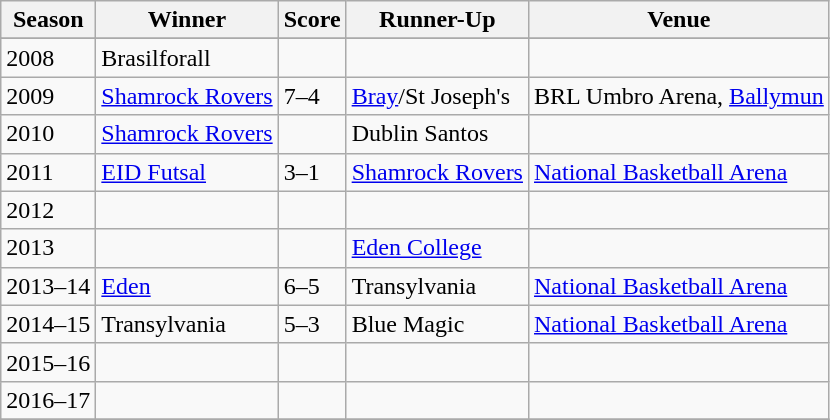<table class="wikitable collapsible ">
<tr>
<th>Season</th>
<th>Winner</th>
<th>Score</th>
<th>Runner-Up</th>
<th>Venue</th>
</tr>
<tr 15B.C>
</tr>
<tr>
<td>2008</td>
<td>Brasilforall</td>
<td></td>
<td></td>
<td></td>
</tr>
<tr>
<td>2009</td>
<td><a href='#'>Shamrock Rovers</a></td>
<td>7–4</td>
<td><a href='#'>Bray</a>/St Joseph's</td>
<td>BRL Umbro Arena, <a href='#'>Ballymun</a></td>
</tr>
<tr>
<td>2010</td>
<td><a href='#'>Shamrock Rovers</a></td>
<td></td>
<td>Dublin Santos </td>
<td></td>
</tr>
<tr>
<td>2011</td>
<td><a href='#'>EID Futsal</a></td>
<td>3–1 </td>
<td><a href='#'>Shamrock Rovers</a></td>
<td><a href='#'>National Basketball Arena</a></td>
</tr>
<tr>
<td>2012</td>
<td></td>
<td></td>
<td></td>
<td></td>
</tr>
<tr>
<td>2013</td>
<td></td>
<td></td>
<td><a href='#'>Eden College</a></td>
<td></td>
</tr>
<tr>
<td>2013–14</td>
<td><a href='#'>Eden</a></td>
<td>6–5</td>
<td>Transylvania</td>
<td><a href='#'>National Basketball Arena</a></td>
</tr>
<tr>
<td>2014–15</td>
<td>Transylvania </td>
<td>5–3</td>
<td>Blue Magic </td>
<td><a href='#'>National Basketball Arena</a></td>
</tr>
<tr>
<td>2015–16</td>
<td></td>
<td></td>
<td></td>
<td></td>
</tr>
<tr>
<td>2016–17</td>
<td></td>
<td></td>
<td></td>
<td></td>
</tr>
<tr>
</tr>
</table>
